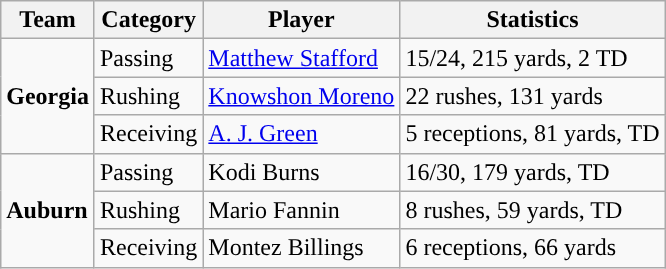<table class="wikitable" style="float: left;">
<tr>
<th>Team</th>
<th>Category</th>
<th>Player</th>
<th>Statistics</th>
</tr>
<tr>
<td rowspan=3><strong>Georgia</strong></td>
<td>Passing</td>
<td><a href='#'>Matthew Stafford</a></td>
<td>15/24, 215 yards, 2 TD</td>
</tr>
<tr>
<td>Rushing</td>
<td><a href='#'>Knowshon Moreno</a></td>
<td>22 rushes, 131 yards</td>
</tr>
<tr>
<td>Receiving</td>
<td><a href='#'>A. J. Green</a></td>
<td>5 receptions, 81 yards, TD</td>
</tr>
<tr>
<td rowspan=3><strong>Auburn</strong></td>
<td>Passing</td>
<td>Kodi Burns</td>
<td>16/30, 179 yards, TD</td>
</tr>
<tr>
<td>Rushing</td>
<td>Mario Fannin</td>
<td>8 rushes, 59 yards, TD</td>
</tr>
<tr>
<td>Receiving</td>
<td>Montez Billings</td>
<td>6 receptions, 66 yards</td>
</tr>
</table>
